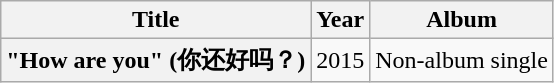<table class="wikitable plainrowheaders" style="text-align:center;">
<tr>
<th rowspan="1" scope="col">Title</th>
<th rowspan="1" scope="col">Year</th>
<th rowspan="1" scope="col">Album</th>
</tr>
<tr>
<th scope="row">"How are you" (你还好吗？)</th>
<td>2015</td>
<td>Non-album single</td>
</tr>
</table>
